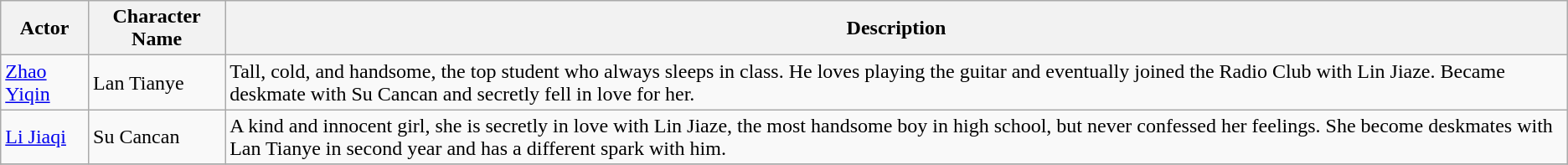<table class="wikitable">
<tr>
<th>Actor</th>
<th>Character Name</th>
<th>Description</th>
</tr>
<tr>
<td><a href='#'>Zhao Yiqin</a></td>
<td>Lan Tianye</td>
<td>Tall, cold, and handsome, the top student who always sleeps in class. He loves playing the guitar and eventually joined the Radio Club with Lin Jiaze.  Became deskmate with Su Cancan and secretly fell in love for her.</td>
</tr>
<tr>
<td><a href='#'>Li Jiaqi</a></td>
<td>Su Cancan</td>
<td>A kind and innocent girl, she is secretly in love with Lin Jiaze, the most handsome boy in high school, but never confessed her feelings.  She become deskmates with Lan Tianye in second year and has a different spark with him.</td>
</tr>
<tr>
</tr>
</table>
